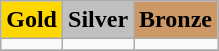<table class="wikitable">
<tr align="center">
<td bgcolor="gold"><strong>Gold</strong></td>
<td bgcolor="silver"><strong>Silver</strong></td>
<td bgcolor="CC9966"><strong>Bronze</strong></td>
</tr>
<tr valign="top">
<td></td>
<td></td>
<td></td>
</tr>
<tr>
</tr>
</table>
